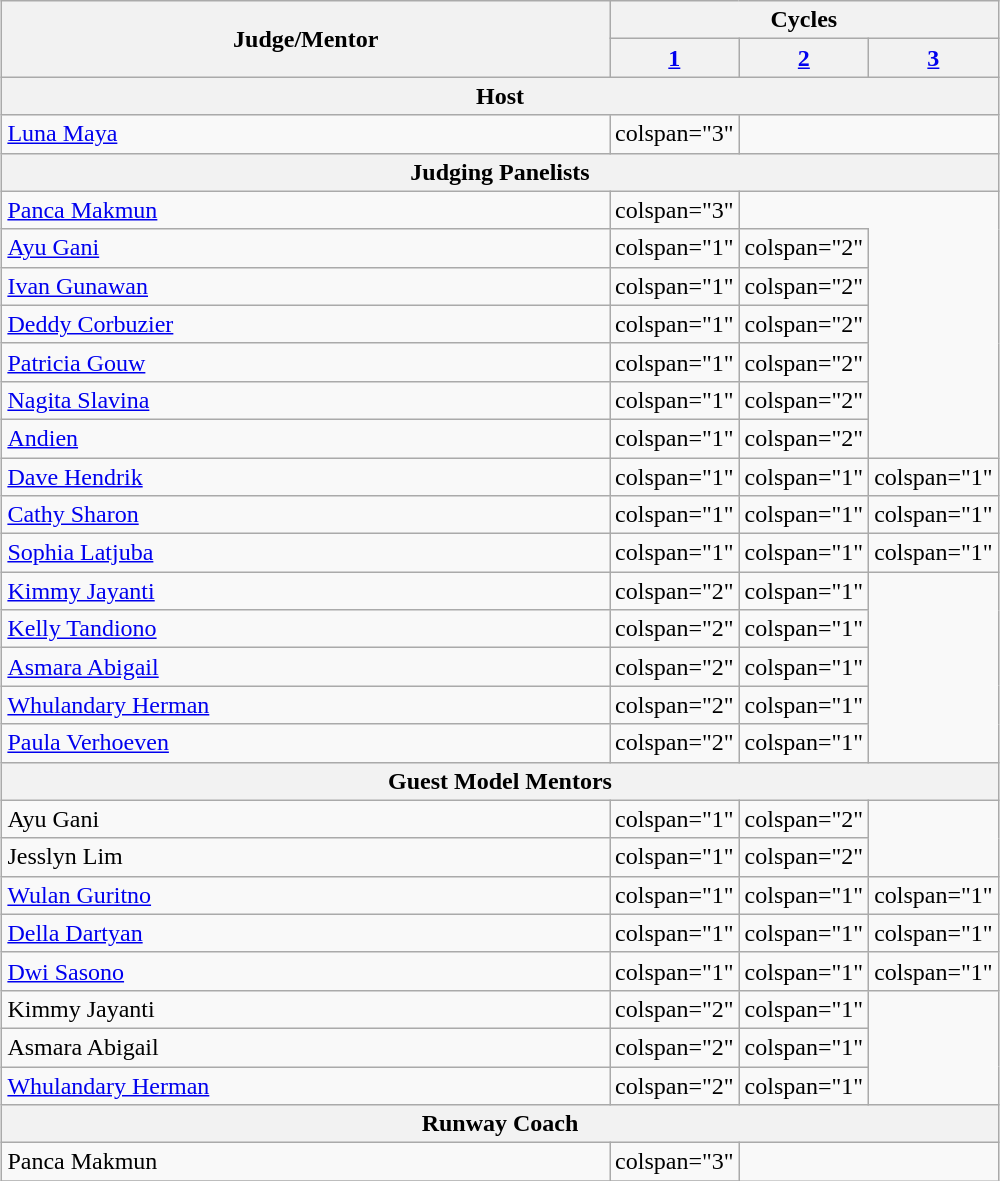<table class="wikitable" style="margin:1em auto 1em auto;">
<tr>
<th rowspan="2">Judge/Mentor</th>
<th colspan="3">Cycles</th>
</tr>
<tr>
<th width="13%"><a href='#'>1</a><br> </th>
<th width="13%"><a href='#'>2</a><br> </th>
<th width="13%"><a href='#'>3</a><br> </th>
</tr>
<tr>
<th scope="col" colspan="4">Host</th>
</tr>
<tr>
<td scope="row"><a href='#'>Luna Maya</a></td>
<td>colspan="3" </td>
</tr>
<tr>
<th scope="col" colspan="4">Judging Panelists</th>
</tr>
<tr>
<td scope="row"><a href='#'>Panca Makmun</a></td>
<td>colspan="3" </td>
</tr>
<tr>
<td scope="row"><a href='#'>Ayu Gani</a></td>
<td>colspan="1" </td>
<td>colspan="2" </td>
</tr>
<tr>
<td scope="row"><a href='#'>Ivan Gunawan</a></td>
<td>colspan="1" </td>
<td>colspan="2" </td>
</tr>
<tr>
<td scope="row"><a href='#'>Deddy Corbuzier</a></td>
<td>colspan="1" </td>
<td>colspan="2" </td>
</tr>
<tr>
<td scope="row"><a href='#'>Patricia Gouw</a></td>
<td>colspan="1" </td>
<td>colspan="2" </td>
</tr>
<tr>
<td scope="row"><a href='#'>Nagita Slavina</a></td>
<td>colspan="1" </td>
<td>colspan="2" </td>
</tr>
<tr>
<td scope="row"><a href='#'>Andien</a></td>
<td>colspan="1" </td>
<td>colspan="2" </td>
</tr>
<tr>
<td scope="row"><a href='#'>Dave Hendrik</a></td>
<td>colspan="1" </td>
<td>colspan="1" </td>
<td>colspan="1" </td>
</tr>
<tr>
<td scope="row"><a href='#'>Cathy Sharon</a></td>
<td>colspan="1" </td>
<td>colspan="1" </td>
<td>colspan="1" </td>
</tr>
<tr>
<td scope="row"><a href='#'>Sophia Latjuba</a></td>
<td>colspan="1" </td>
<td>colspan="1" </td>
<td>colspan="1" </td>
</tr>
<tr>
<td scope="row"><a href='#'>Kimmy Jayanti</a></td>
<td>colspan="2" </td>
<td>colspan="1" </td>
</tr>
<tr>
<td scope="row"><a href='#'>Kelly Tandiono</a></td>
<td>colspan="2" </td>
<td>colspan="1" </td>
</tr>
<tr>
<td scope="row"><a href='#'>Asmara Abigail</a></td>
<td>colspan="2" </td>
<td>colspan="1" </td>
</tr>
<tr>
<td scope="row"><a href='#'>Whulandary Herman</a></td>
<td>colspan="2" </td>
<td>colspan="1" </td>
</tr>
<tr>
<td scope="row"><a href='#'>Paula Verhoeven</a></td>
<td>colspan="2" </td>
<td>colspan="1" </td>
</tr>
<tr>
<th scope="col" colspan="4">Guest Model Mentors</th>
</tr>
<tr>
<td scope="row">Ayu Gani</td>
<td>colspan="1" </td>
<td>colspan="2" </td>
</tr>
<tr>
<td scope="row">Jesslyn Lim</td>
<td>colspan="1" </td>
<td>colspan="2" </td>
</tr>
<tr>
<td scope="row"><a href='#'>Wulan Guritno</a></td>
<td>colspan="1" </td>
<td>colspan="1" </td>
<td>colspan="1" </td>
</tr>
<tr>
<td scope="row"><a href='#'>Della Dartyan</a></td>
<td>colspan="1" </td>
<td>colspan="1" </td>
<td>colspan="1" </td>
</tr>
<tr>
<td scope="row"><a href='#'>Dwi Sasono</a></td>
<td>colspan="1" </td>
<td>colspan="1" </td>
<td>colspan="1" </td>
</tr>
<tr>
<td scope="row">Kimmy Jayanti</td>
<td>colspan="2" </td>
<td>colspan="1" </td>
</tr>
<tr>
<td scope="row">Asmara Abigail</td>
<td>colspan="2" </td>
<td>colspan="1" </td>
</tr>
<tr>
<td scope="row"><a href='#'>Whulandary Herman</a></td>
<td>colspan="2" </td>
<td>colspan="1" </td>
</tr>
<tr>
<th scope="col" colspan="4">Runway Coach</th>
</tr>
<tr>
<td scope="row">Panca Makmun</td>
<td>colspan="3" </td>
</tr>
<tr>
</tr>
</table>
